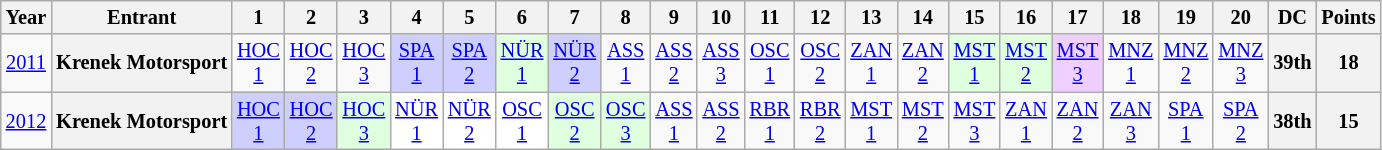<table class="wikitable" style="text-align:center; font-size:85%">
<tr>
<th>Year</th>
<th>Entrant</th>
<th>1</th>
<th>2</th>
<th>3</th>
<th>4</th>
<th>5</th>
<th>6</th>
<th>7</th>
<th>8</th>
<th>9</th>
<th>10</th>
<th>11</th>
<th>12</th>
<th>13</th>
<th>14</th>
<th>15</th>
<th>16</th>
<th>17</th>
<th>18</th>
<th>19</th>
<th>20</th>
<th>DC</th>
<th>Points</th>
</tr>
<tr>
<td><a href='#'>2011</a></td>
<th>Krenek Motorsport</th>
<td style="background:#;"><a href='#'>HOC<br>1</a><br></td>
<td style="background:#;"><a href='#'>HOC<br>2</a><br></td>
<td style="background:#;"><a href='#'>HOC<br>3</a><br></td>
<td style="background:#cfcfff;"><a href='#'>SPA<br>1</a><br></td>
<td style="background:#cfcfff;"><a href='#'>SPA<br>2</a><br></td>
<td style="background:#dfffdf;"><a href='#'>NÜR<br>1</a><br></td>
<td style="background:#cfcfff;"><a href='#'>NÜR<br>2</a><br></td>
<td style="background:#;"><a href='#'>ASS<br>1</a><br></td>
<td style="background:#;"><a href='#'>ASS<br>2</a><br></td>
<td style="background:#;"><a href='#'>ASS<br>3</a><br></td>
<td style="background:#;"><a href='#'>OSC<br>1</a><br></td>
<td style="background:#;"><a href='#'>OSC<br>2</a><br></td>
<td style="background:#;"><a href='#'>ZAN<br>1</a><br></td>
<td style="background:#;"><a href='#'>ZAN<br>2</a><br></td>
<td style="background:#dfffdf;"><a href='#'>MST<br>1</a><br></td>
<td style="background:#dfffdf;"><a href='#'>MST<br>2</a><br></td>
<td style="background:#efcfff;"><a href='#'>MST<br>3</a><br></td>
<td style="background:#;"><a href='#'>MNZ<br>1</a><br></td>
<td style="background:#;"><a href='#'>MNZ<br>2</a><br></td>
<td style="background:#;"><a href='#'>MNZ<br>3</a><br></td>
<th>39th</th>
<th>18</th>
</tr>
<tr>
<td><a href='#'>2012</a></td>
<th>Krenek Motorsport</th>
<td style="background:#cfcfff;"><a href='#'>HOC<br>1</a><br></td>
<td style="background:#cfcfff;"><a href='#'>HOC<br>2</a><br></td>
<td style="background:#dfffdf;"><a href='#'>HOC<br>3</a><br></td>
<td style="background:#ffffff;"><a href='#'>NÜR<br>1</a><br></td>
<td style="background:#ffffff;"><a href='#'>NÜR<br>2</a><br></td>
<td style="background:#ffffff;"><a href='#'>OSC<br>1</a><br></td>
<td style="background:#dfffdf;"><a href='#'>OSC<br>2</a><br></td>
<td style="background:#dfffdf;"><a href='#'>OSC<br>3</a><br></td>
<td style="background:#;"><a href='#'>ASS<br>1</a><br></td>
<td style="background:#;"><a href='#'>ASS<br>2</a><br></td>
<td style="background:#;"><a href='#'>RBR<br>1</a><br></td>
<td style="background:#;"><a href='#'>RBR<br>2</a><br></td>
<td style="background:#;"><a href='#'>MST<br>1</a><br></td>
<td style="background:#;"><a href='#'>MST<br>2</a><br></td>
<td style="background:#;"><a href='#'>MST<br>3</a><br></td>
<td style="background:#;"><a href='#'>ZAN<br>1</a><br></td>
<td style="background:#;"><a href='#'>ZAN<br>2</a><br></td>
<td style="background:#;"><a href='#'>ZAN<br>3</a><br></td>
<td style="background:#;"><a href='#'>SPA<br>1</a><br></td>
<td style="background:#;"><a href='#'>SPA<br>2</a><br></td>
<th>38th</th>
<th>15</th>
</tr>
</table>
